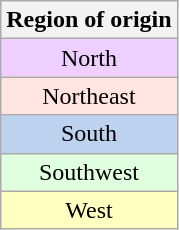<table class="wikitable">
<tr>
<th>Region of origin</th>
</tr>
<tr align="center">
<td style="background:#efcfff">North</td>
</tr>
<tr align="center">
<td style="background:#FFE4E1">Northeast</td>
</tr>
<tr align="center">
<td style="background:#BCD2EE">South</td>
</tr>
<tr align="center">
<td style="background:#dfffdf">Southwest</td>
</tr>
<tr align="center">
<td style="background:#ffffbf">West</td>
</tr>
</table>
